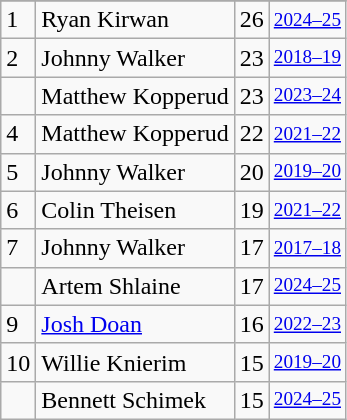<table class="wikitable">
<tr>
</tr>
<tr>
<td>1</td>
<td>Ryan Kirwan</td>
<td>26</td>
<td style="font-size:80%;"><a href='#'>2024–25</a></td>
</tr>
<tr>
<td>2</td>
<td>Johnny Walker</td>
<td>23</td>
<td style="font-size:80%;"><a href='#'>2018–19</a></td>
</tr>
<tr>
<td></td>
<td>Matthew Kopperud</td>
<td>23</td>
<td style="font-size:80%;"><a href='#'>2023–24</a></td>
</tr>
<tr>
<td>4</td>
<td>Matthew Kopperud</td>
<td>22</td>
<td style="font-size:80%;"><a href='#'>2021–22</a></td>
</tr>
<tr>
<td>5</td>
<td>Johnny Walker</td>
<td>20</td>
<td style="font-size:80%;"><a href='#'>2019–20</a></td>
</tr>
<tr>
<td>6</td>
<td>Colin Theisen</td>
<td>19</td>
<td style="font-size:80%;"><a href='#'>2021–22</a></td>
</tr>
<tr>
<td>7</td>
<td>Johnny Walker</td>
<td>17</td>
<td style="font-size:80%;"><a href='#'>2017–18</a></td>
</tr>
<tr>
<td></td>
<td>Artem Shlaine</td>
<td>17</td>
<td style="font-size:80%;"><a href='#'>2024–25</a></td>
</tr>
<tr>
<td>9</td>
<td><a href='#'>Josh Doan</a></td>
<td>16</td>
<td style="font-size:80%;"><a href='#'>2022–23</a></td>
</tr>
<tr>
<td>10</td>
<td>Willie Knierim</td>
<td>15</td>
<td style="font-size:80%;"><a href='#'>2019–20</a></td>
</tr>
<tr>
<td></td>
<td>Bennett Schimek</td>
<td>15</td>
<td style="font-size:80%;"><a href='#'>2024–25</a></td>
</tr>
</table>
